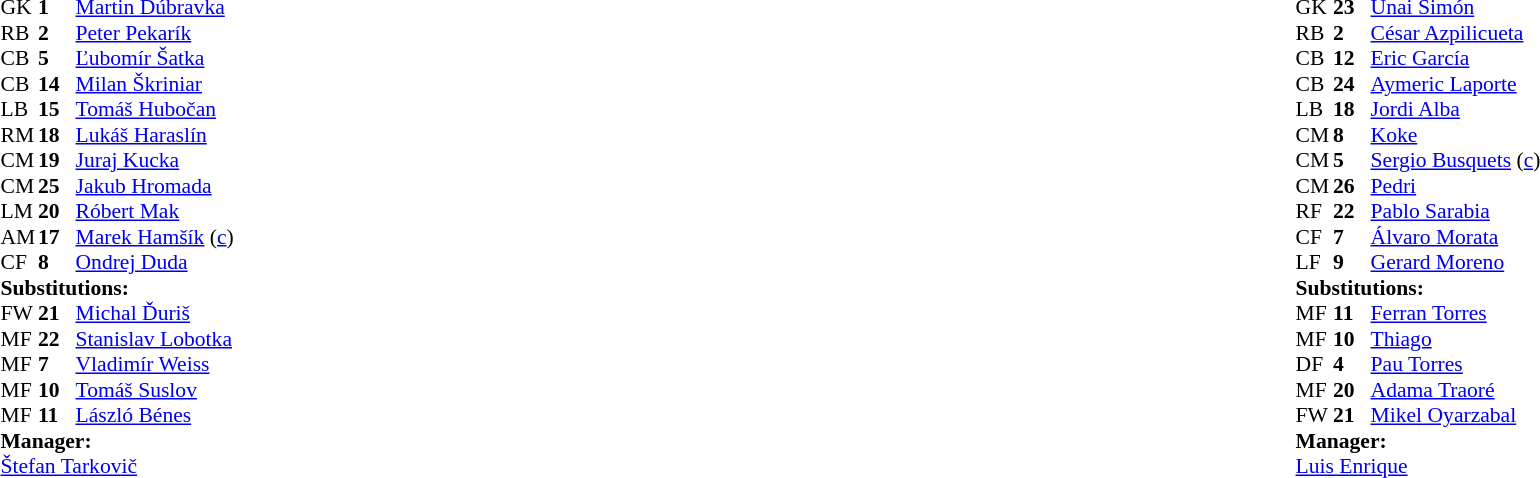<table width="100%">
<tr>
<td valign="top" width="40%"><br><table style="font-size:90%" cellspacing="0" cellpadding="0">
<tr>
<th width=25></th>
<th width=25></th>
</tr>
<tr>
<td>GK</td>
<td><strong>1</strong></td>
<td><a href='#'>Martin Dúbravka</a></td>
</tr>
<tr>
<td>RB</td>
<td><strong>2</strong></td>
<td><a href='#'>Peter Pekarík</a></td>
</tr>
<tr>
<td>CB</td>
<td><strong>5</strong></td>
<td><a href='#'>Ľubomír Šatka</a></td>
</tr>
<tr>
<td>CB</td>
<td><strong>14</strong></td>
<td><a href='#'>Milan Škriniar</a></td>
<td></td>
</tr>
<tr>
<td>LB</td>
<td><strong>15</strong></td>
<td><a href='#'>Tomáš Hubočan</a></td>
</tr>
<tr>
<td>RM</td>
<td><strong>18</strong></td>
<td><a href='#'>Lukáš Haraslín</a></td>
<td></td>
<td></td>
</tr>
<tr>
<td>CM</td>
<td><strong>19</strong></td>
<td><a href='#'>Juraj Kucka</a></td>
</tr>
<tr>
<td>CM</td>
<td><strong>25</strong></td>
<td><a href='#'>Jakub Hromada</a></td>
<td></td>
<td></td>
</tr>
<tr>
<td>LM</td>
<td><strong>20</strong></td>
<td><a href='#'>Róbert Mak</a></td>
<td></td>
<td></td>
</tr>
<tr>
<td>AM</td>
<td><strong>17</strong></td>
<td><a href='#'>Marek Hamšík</a> (<a href='#'>c</a>)</td>
<td></td>
<td></td>
</tr>
<tr>
<td>CF</td>
<td><strong>8</strong></td>
<td><a href='#'>Ondrej Duda</a></td>
<td></td>
<td></td>
</tr>
<tr>
<td colspan=3><strong>Substitutions:</strong></td>
</tr>
<tr>
<td>FW</td>
<td><strong>21</strong></td>
<td><a href='#'>Michal Ďuriš</a></td>
<td></td>
<td></td>
</tr>
<tr>
<td>MF</td>
<td><strong>22</strong></td>
<td><a href='#'>Stanislav Lobotka</a></td>
<td></td>
<td></td>
</tr>
<tr>
<td>MF</td>
<td><strong>7</strong></td>
<td><a href='#'>Vladimír Weiss</a></td>
<td></td>
<td></td>
</tr>
<tr>
<td>MF</td>
<td><strong>10</strong></td>
<td><a href='#'>Tomáš Suslov</a></td>
<td></td>
<td></td>
</tr>
<tr>
<td>MF</td>
<td><strong>11</strong></td>
<td><a href='#'>László Bénes</a></td>
<td></td>
<td></td>
</tr>
<tr>
<td colspan=3><strong>Manager:</strong></td>
</tr>
<tr>
<td colspan=3><a href='#'>Štefan Tarkovič</a></td>
</tr>
</table>
</td>
<td valign="top"></td>
<td valign="top" width="50%"><br><table style="font-size:90%; margin:auto" cellspacing="0" cellpadding="0">
<tr>
<th width=25></th>
<th width=25></th>
</tr>
<tr>
<td>GK</td>
<td><strong>23</strong></td>
<td><a href='#'>Unai Simón</a></td>
</tr>
<tr>
<td>RB</td>
<td><strong>2</strong></td>
<td><a href='#'>César Azpilicueta</a></td>
<td></td>
<td></td>
</tr>
<tr>
<td>CB</td>
<td><strong>12</strong></td>
<td><a href='#'>Eric García</a></td>
<td></td>
<td></td>
</tr>
<tr>
<td>CB</td>
<td><strong>24</strong></td>
<td><a href='#'>Aymeric Laporte</a></td>
</tr>
<tr>
<td>LB</td>
<td><strong>18</strong></td>
<td><a href='#'>Jordi Alba</a></td>
<td></td>
</tr>
<tr>
<td>CM</td>
<td><strong>8</strong></td>
<td><a href='#'>Koke</a></td>
</tr>
<tr>
<td>CM</td>
<td><strong>5</strong></td>
<td><a href='#'>Sergio Busquets</a> (<a href='#'>c</a>)</td>
<td></td>
<td></td>
</tr>
<tr>
<td>CM</td>
<td><strong>26</strong></td>
<td><a href='#'>Pedri</a></td>
</tr>
<tr>
<td>RF</td>
<td><strong>22</strong></td>
<td><a href='#'>Pablo Sarabia</a></td>
</tr>
<tr>
<td>CF</td>
<td><strong>7</strong></td>
<td><a href='#'>Álvaro Morata</a></td>
<td></td>
<td></td>
</tr>
<tr>
<td>LF</td>
<td><strong>9</strong></td>
<td><a href='#'>Gerard Moreno</a></td>
<td></td>
<td></td>
</tr>
<tr>
<td colspan=3><strong>Substitutions:</strong></td>
</tr>
<tr>
<td>MF</td>
<td><strong>11</strong></td>
<td><a href='#'>Ferran Torres</a></td>
<td></td>
<td></td>
</tr>
<tr>
<td>MF</td>
<td><strong>10</strong></td>
<td><a href='#'>Thiago</a></td>
<td></td>
<td></td>
</tr>
<tr>
<td>DF</td>
<td><strong>4</strong></td>
<td><a href='#'>Pau Torres</a></td>
<td></td>
<td></td>
</tr>
<tr>
<td>MF</td>
<td><strong>20</strong></td>
<td><a href='#'>Adama Traoré</a></td>
<td></td>
<td></td>
</tr>
<tr>
<td>FW</td>
<td><strong>21</strong></td>
<td><a href='#'>Mikel Oyarzabal</a></td>
<td></td>
<td></td>
</tr>
<tr>
<td colspan=3><strong>Manager:</strong></td>
</tr>
<tr>
<td colspan=3><a href='#'>Luis Enrique</a></td>
</tr>
</table>
</td>
</tr>
</table>
